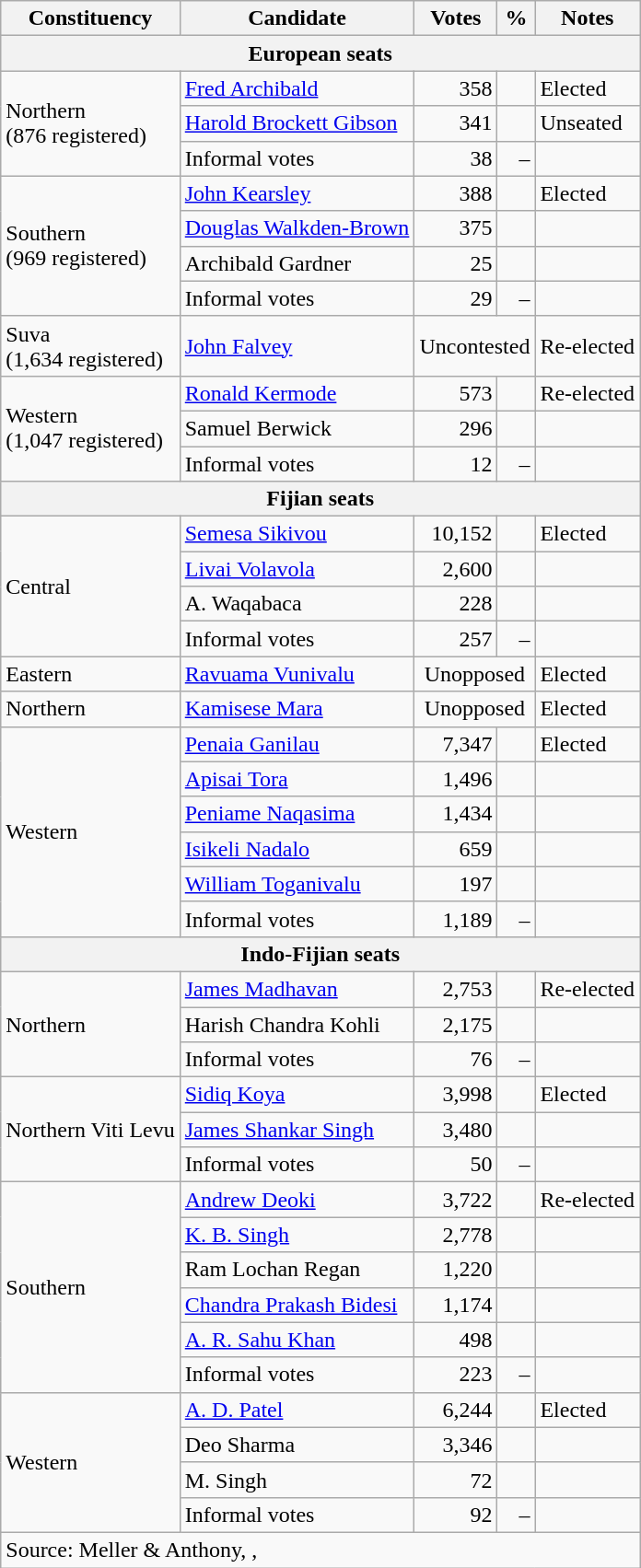<table class=wikitable style=text-align:right>
<tr>
<th>Constituency</th>
<th>Candidate</th>
<th>Votes</th>
<th>%</th>
<th>Notes</th>
</tr>
<tr>
<th colspan=5>European seats</th>
</tr>
<tr>
<td rowspan=3 align=left>Northern<br>(876 registered)</td>
<td align=left><a href='#'>Fred Archibald</a></td>
<td>358</td>
<td></td>
<td align=left>Elected</td>
</tr>
<tr>
<td align=left><a href='#'>Harold Brockett Gibson</a></td>
<td>341</td>
<td></td>
<td align=left>Unseated</td>
</tr>
<tr>
<td align=left>Informal votes</td>
<td>38</td>
<td>–</td>
<td></td>
</tr>
<tr>
<td rowspan=4 align=left>Southern<br>(969 registered)</td>
<td align=left><a href='#'>John Kearsley</a></td>
<td>388</td>
<td></td>
<td align=left>Elected</td>
</tr>
<tr>
<td align=left><a href='#'>Douglas Walkden-Brown</a></td>
<td>375</td>
<td></td>
<td></td>
</tr>
<tr>
<td align=left>Archibald Gardner</td>
<td>25</td>
<td></td>
<td></td>
</tr>
<tr>
<td align=left>Informal votes</td>
<td>29</td>
<td>–</td>
<td></td>
</tr>
<tr>
<td align=left>Suva<br>(1,634 registered)</td>
<td align=left><a href='#'>John Falvey</a></td>
<td colspan=2 align=center>Uncontested</td>
<td>Re-elected</td>
</tr>
<tr>
<td rowspan=3 align=left>Western<br>(1,047 registered)</td>
<td align=left><a href='#'>Ronald Kermode</a></td>
<td>573</td>
<td></td>
<td>Re-elected</td>
</tr>
<tr>
<td align=left>Samuel Berwick</td>
<td>296</td>
<td></td>
<td></td>
</tr>
<tr>
<td align=left>Informal votes</td>
<td>12</td>
<td>–</td>
<td></td>
</tr>
<tr>
<th colspan=5>Fijian seats</th>
</tr>
<tr>
<td align=left rowspan=4>Central</td>
<td align=left><a href='#'>Semesa Sikivou</a></td>
<td>10,152</td>
<td></td>
<td align=left>Elected</td>
</tr>
<tr>
<td align=left><a href='#'>Livai Volavola</a></td>
<td>2,600</td>
<td></td>
<td></td>
</tr>
<tr>
<td align=left>A. Waqabaca</td>
<td>228</td>
<td></td>
<td></td>
</tr>
<tr>
<td align=left>Informal votes</td>
<td>257</td>
<td>–</td>
<td></td>
</tr>
<tr>
<td align=left>Eastern</td>
<td align=left><a href='#'>Ravuama Vunivalu</a></td>
<td colspan=2 align=center>Unopposed</td>
<td align=left>Elected</td>
</tr>
<tr>
<td align=left>Northern</td>
<td align=left><a href='#'>Kamisese Mara</a></td>
<td colspan=2 align=center>Unopposed</td>
<td align=left>Elected</td>
</tr>
<tr>
<td align=left rowspan=6>Western</td>
<td align=left><a href='#'>Penaia Ganilau</a></td>
<td>7,347</td>
<td></td>
<td align=left>Elected</td>
</tr>
<tr>
<td align=left><a href='#'>Apisai Tora</a></td>
<td>1,496</td>
<td></td>
<td></td>
</tr>
<tr>
<td align=left><a href='#'>Peniame Naqasima</a></td>
<td>1,434</td>
<td></td>
<td></td>
</tr>
<tr>
<td align=left><a href='#'>Isikeli Nadalo</a></td>
<td>659</td>
<td></td>
<td></td>
</tr>
<tr>
<td align=left><a href='#'>William Toganivalu</a></td>
<td>197</td>
<td></td>
<td></td>
</tr>
<tr>
<td align=left>Informal votes</td>
<td>1,189</td>
<td>–</td>
<td></td>
</tr>
<tr>
<th colspan=5>Indo-Fijian seats</th>
</tr>
<tr>
<td align=left rowspan=3>Northern</td>
<td align=left><a href='#'>James Madhavan</a></td>
<td>2,753</td>
<td></td>
<td align=left>Re-elected</td>
</tr>
<tr>
<td align=left>Harish Chandra Kohli</td>
<td>2,175</td>
<td></td>
<td></td>
</tr>
<tr>
<td align=left>Informal votes</td>
<td>76</td>
<td>–</td>
<td></td>
</tr>
<tr>
<td align=left rowspan=3>Northern Viti Levu</td>
<td align=left><a href='#'>Sidiq Koya</a></td>
<td>3,998</td>
<td></td>
<td align=left>Elected</td>
</tr>
<tr>
<td align=left><a href='#'>James Shankar Singh</a></td>
<td>3,480</td>
<td></td>
<td></td>
</tr>
<tr>
<td align=left>Informal votes</td>
<td>50</td>
<td>–</td>
<td></td>
</tr>
<tr>
<td align=left rowspan=6>Southern</td>
<td align=left><a href='#'>Andrew Deoki</a></td>
<td>3,722</td>
<td></td>
<td align=left>Re-elected</td>
</tr>
<tr>
<td align=left><a href='#'>K. B. Singh</a></td>
<td>2,778</td>
<td></td>
<td></td>
</tr>
<tr>
<td align=left>Ram Lochan Regan</td>
<td>1,220</td>
<td></td>
<td></td>
</tr>
<tr>
<td align=left><a href='#'>Chandra Prakash Bidesi</a></td>
<td>1,174</td>
<td></td>
<td></td>
</tr>
<tr>
<td align=left><a href='#'>A. R. Sahu Khan</a></td>
<td>498</td>
<td></td>
<td></td>
</tr>
<tr>
<td align=left>Informal votes</td>
<td>223</td>
<td>–</td>
<td></td>
</tr>
<tr>
<td align=left rowspan=4>Western</td>
<td align=left><a href='#'>A. D. Patel</a></td>
<td>6,244</td>
<td></td>
<td align=left>Elected</td>
</tr>
<tr>
<td align=left>Deo Sharma</td>
<td>3,346</td>
<td></td>
<td></td>
</tr>
<tr>
<td align=left>M. Singh</td>
<td>72</td>
<td></td>
<td></td>
</tr>
<tr>
<td align=left>Informal votes</td>
<td>92</td>
<td>–</td>
<td></td>
</tr>
<tr>
<td colspan=5 align=left>Source: Meller & Anthony, , </td>
</tr>
</table>
